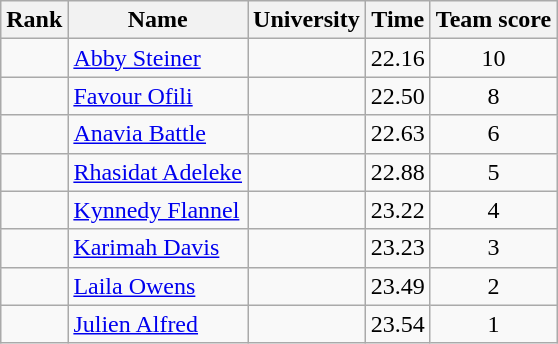<table class="wikitable sortable" style="text-align:center">
<tr>
<th>Rank</th>
<th>Name</th>
<th>University</th>
<th>Time</th>
<th>Team score</th>
</tr>
<tr>
<td></td>
<td align=left><a href='#'>Abby Steiner</a></td>
<td></td>
<td>22.16</td>
<td>10</td>
</tr>
<tr>
<td></td>
<td align=left><a href='#'>Favour Ofili</a></td>
<td></td>
<td>22.50</td>
<td>8</td>
</tr>
<tr>
<td></td>
<td align=left><a href='#'>Anavia Battle</a></td>
<td></td>
<td>22.63</td>
<td>6</td>
</tr>
<tr>
<td></td>
<td align=left><a href='#'>Rhasidat Adeleke</a></td>
<td></td>
<td>22.88</td>
<td>5</td>
</tr>
<tr>
<td></td>
<td align=left><a href='#'>Kynnedy Flannel</a></td>
<td></td>
<td>23.22</td>
<td>4</td>
</tr>
<tr>
<td></td>
<td align=left><a href='#'>Karimah Davis</a></td>
<td></td>
<td>23.23</td>
<td>3</td>
</tr>
<tr>
<td></td>
<td align=left><a href='#'>Laila Owens</a></td>
<td></td>
<td>23.49</td>
<td>2</td>
</tr>
<tr>
<td></td>
<td align=left><a href='#'>Julien Alfred</a></td>
<td></td>
<td>23.54</td>
<td>1</td>
</tr>
</table>
